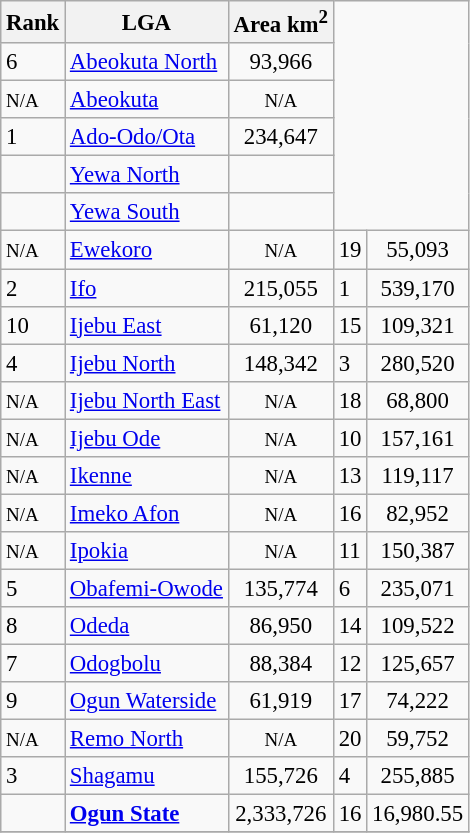<table class="wikitable" style="font-size: 95%;">
<tr>
<th scope="col">Rank</th>
<th scope="col">LGA</th>
<th scope="col">Area km<sup>2</sup></th>
</tr>
<tr>
<td align="left">6</td>
<td align="left"><a href='#'>Abeokuta North</a></td>
<td align="center">93,966</td>
</tr>
<tr>
<td align="left"><span><small>N/A</small></span></td>
<td align="left"><a href='#'>Abeokuta</a></td>
<td align="center"><span><small>N/A</small></span></td>
</tr>
<tr>
<td align="left">1</td>
<td align="left"><a href='#'>Ado-Odo/Ota</a></td>
<td align="center">234,647</td>
</tr>
<tr>
<td align="left"></td>
<td align="left"><a href='#'>Yewa North</a></td>
<td align="center"></td>
</tr>
<tr>
<td align="left"></td>
<td align="left"><a href='#'>Yewa South</a></td>
<td align="center"></td>
</tr>
<tr>
<td align="left"><span><small>N/A</small></span></td>
<td align="left"><a href='#'>Ewekoro</a></td>
<td align="center"><span><small>N/A</small></span></td>
<td align="left">19</td>
<td align="center">55,093</td>
</tr>
<tr>
<td align="left">2</td>
<td align="left"><a href='#'>Ifo</a></td>
<td align="center">215,055</td>
<td align="left">1</td>
<td align="center">539,170</td>
</tr>
<tr>
<td align="left">10</td>
<td align="left"><a href='#'>Ijebu East</a></td>
<td align="center">61,120</td>
<td align="left">15</td>
<td align="center">109,321</td>
</tr>
<tr>
<td align="left">4</td>
<td align="left"><a href='#'>Ijebu North</a></td>
<td align="center">148,342</td>
<td align="left">3</td>
<td align="center">280,520</td>
</tr>
<tr>
<td align="left"><span><small>N/A</small></span></td>
<td align="left"><a href='#'>Ijebu North East</a></td>
<td align="center"><span><small>N/A</small></span></td>
<td align="left">18</td>
<td align="center">68,800</td>
</tr>
<tr>
<td align="left"><span><small>N/A</small></span></td>
<td align="left"><a href='#'>Ijebu Ode</a></td>
<td align="center"><span><small>N/A</small></span></td>
<td align="left">10</td>
<td align="center">157,161</td>
</tr>
<tr>
<td align="left"><span><small>N/A</small></span></td>
<td align="left"><a href='#'>Ikenne</a></td>
<td align="center"><span><small>N/A</small></span></td>
<td align="left">13</td>
<td align="center">119,117</td>
</tr>
<tr>
<td align="left"><span><small>N/A</small></span></td>
<td align="left"><a href='#'>Imeko Afon</a></td>
<td align="center"><span><small>N/A</small></span></td>
<td align="left">16</td>
<td align="center">82,952</td>
</tr>
<tr>
<td align="left"><span><small>N/A</small></span></td>
<td align="left"><a href='#'>Ipokia</a></td>
<td align="center"><span><small>N/A</small></span></td>
<td align="left">11</td>
<td align="center">150,387</td>
</tr>
<tr>
<td align="left">5</td>
<td align="left"><a href='#'>Obafemi-Owode</a></td>
<td align="center">135,774</td>
<td align="left">6</td>
<td align="center">235,071</td>
</tr>
<tr>
<td align="left">8</td>
<td align="left"><a href='#'>Odeda</a></td>
<td align="center">86,950</td>
<td align="left">14</td>
<td align="center">109,522</td>
</tr>
<tr>
<td align="left">7</td>
<td align="left"><a href='#'>Odogbolu</a></td>
<td align="center">88,384</td>
<td align="left">12</td>
<td align="center">125,657</td>
</tr>
<tr>
<td align="left">9</td>
<td align="left"><a href='#'>Ogun Waterside</a></td>
<td align="center">61,919</td>
<td align="left">17</td>
<td align="center">74,222</td>
</tr>
<tr>
<td align="left"><span><small>N/A</small></span></td>
<td align="left"><a href='#'>Remo North</a></td>
<td align="center"><span><small>N/A</small></span></td>
<td align="left">20</td>
<td align="center">59,752</td>
</tr>
<tr>
<td align="left">3</td>
<td align="left"><a href='#'>Shagamu</a></td>
<td align="center">155,726</td>
<td align="left">4</td>
<td align="center">255,885</td>
</tr>
<tr>
<td align="left"></td>
<td align="left"><strong><a href='#'>Ogun State</a></strong></td>
<td align="center">2,333,726</td>
<td align="left">16</td>
<td align="center">16,980.55</td>
</tr>
<tr>
</tr>
</table>
